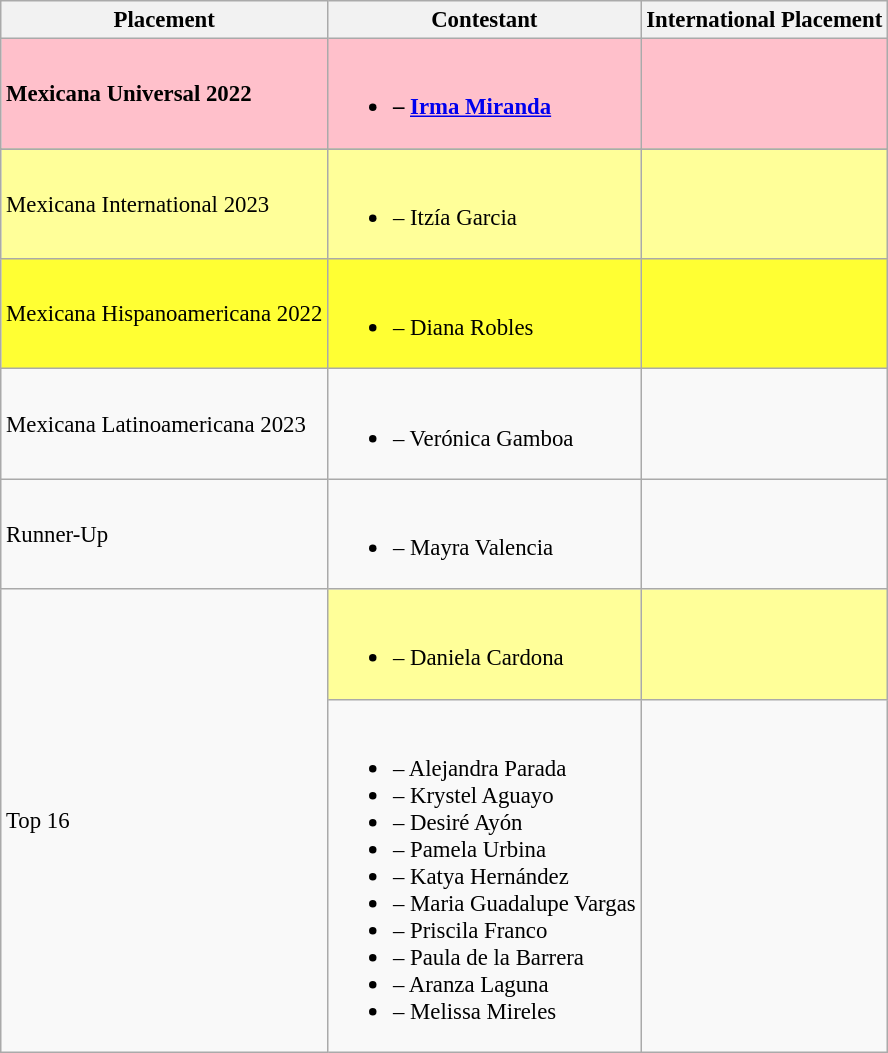<table class="wikitable sortable" style="font-size: 95%;">
<tr>
<th>Placement</th>
<th>Contestant</th>
<th>International Placement</th>
</tr>
<tr style="background:pink;">
<td><strong>Mexicana Universal 2022</strong></td>
<td><br><ul><li><strong> – <a href='#'>Irma Miranda</a></strong></li></ul></td>
<td></td>
</tr>
<tr>
</tr>
<tr style="background-color:#FFFF99;">
<td>Mexicana International 2023</td>
<td><br><ul><li> – Itzía Garcia</li></ul></td>
<td></td>
</tr>
<tr style="background:#FFFF33">
<td>Mexicana Hispanoamericana 2022</td>
<td><br><ul><li> – Diana Robles</li></ul></td>
<td></td>
</tr>
<tr>
<td>Mexicana Latinoamericana 2023</td>
<td><br><ul><li> – Verónica Gamboa</li></ul></td>
<td></td>
</tr>
<tr>
<td>Runner-Up</td>
<td><br><ul><li> – Mayra Valencia</li></ul></td>
</tr>
<tr>
<td rowspan="2">Top 16</td>
<td style="background-color:#FFFF99"><br><ul><li> – Daniela Cardona</li></ul></td>
<td style="background-color:#FFFF99; text-align:center;"></td>
</tr>
<tr>
<td><br><ul><li> – Alejandra Parada</li><li> – Krystel Aguayo</li><li> – Desiré Ayón</li><li> – Pamela Urbina</li><li> – Katya Hernández</li><li> – Maria Guadalupe Vargas</li><li> – Priscila Franco</li><li> – Paula de la Barrera</li><li> – Aranza Laguna</li><li> – Melissa Mireles</li></ul></td>
</tr>
</table>
